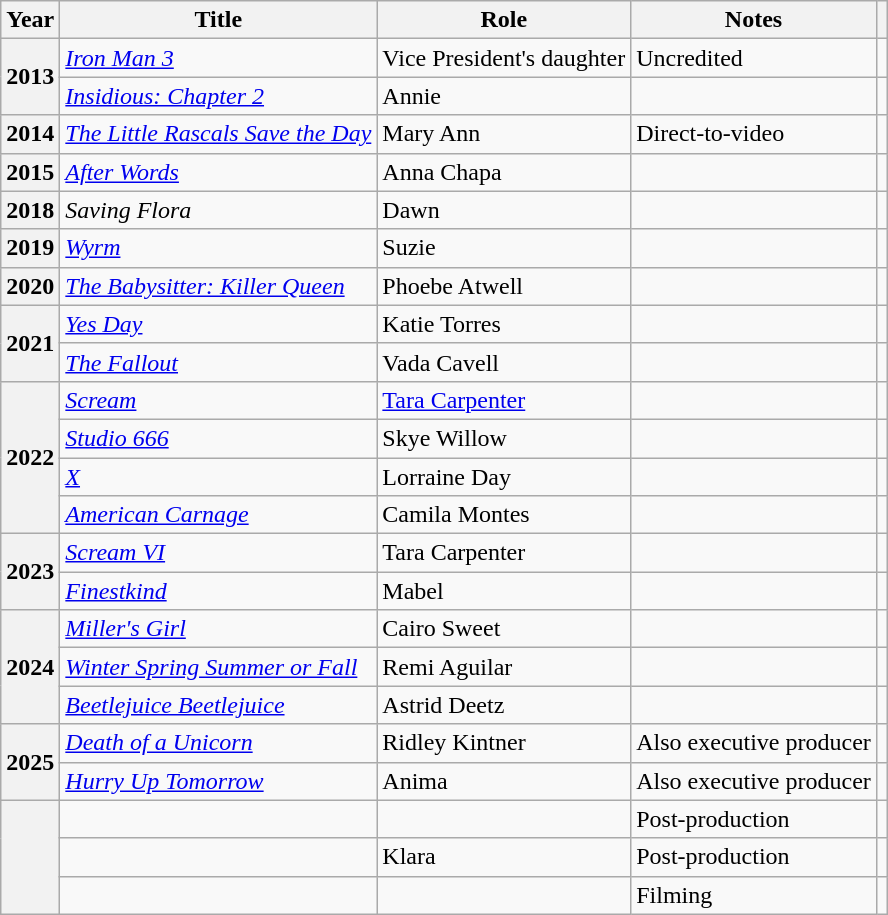<table class="wikitable plainrowheaders sortable">
<tr>
<th scope="col">Year</th>
<th scope="col">Title</th>
<th scope="col">Role</th>
<th scope="col" class="unsortable">Notes</th>
<th scope="col" class="unsortable"></th>
</tr>
<tr>
<th rowspan="2" scope="rowgroup">2013</th>
<td><em><a href='#'>Iron Man 3</a></em></td>
<td>Vice President's daughter</td>
<td>Uncredited</td>
<td style="text-align:center;"></td>
</tr>
<tr>
<td><em><a href='#'>Insidious: Chapter 2</a></em></td>
<td>Annie</td>
<td></td>
<td style="text-align:center;"></td>
</tr>
<tr>
<th scope="row">2014</th>
<td><em><a href='#'>The Little Rascals Save the Day</a></em></td>
<td>Mary Ann</td>
<td>Direct-to-video</td>
<td style="text-align:center;"></td>
</tr>
<tr>
<th scope="row">2015</th>
<td><em><a href='#'>After Words</a></em></td>
<td>Anna Chapa</td>
<td></td>
<td style="text-align:center;"></td>
</tr>
<tr>
<th scope="row">2018</th>
<td><em>Saving Flora</em></td>
<td>Dawn</td>
<td></td>
<td style="text-align:center;"></td>
</tr>
<tr>
<th scope="row">2019</th>
<td><em><a href='#'>Wyrm</a></em></td>
<td>Suzie</td>
<td></td>
<td style="text-align:center;"></td>
</tr>
<tr>
<th scope="row">2020</th>
<td><em><a href='#'>The Babysitter: Killer Queen</a></em></td>
<td>Phoebe Atwell</td>
<td></td>
<td style="text-align:center;"></td>
</tr>
<tr>
<th rowspan="2" scope="rowgroup">2021</th>
<td><em><a href='#'>Yes Day</a></em></td>
<td>Katie Torres</td>
<td></td>
<td style="text-align:center;"></td>
</tr>
<tr>
<td><em><a href='#'>The Fallout</a></em></td>
<td>Vada Cavell</td>
<td></td>
<td style="text-align:center;"></td>
</tr>
<tr>
<th rowspan="4" scope="rowgroup">2022</th>
<td><em><a href='#'>Scream</a></em></td>
<td><a href='#'>Tara Carpenter</a></td>
<td></td>
<td style="text-align:center;"></td>
</tr>
<tr>
<td><em><a href='#'>Studio 666</a></em></td>
<td>Skye Willow</td>
<td></td>
<td style="text-align:center;"></td>
</tr>
<tr>
<td><em><a href='#'>X</a></em></td>
<td>Lorraine Day</td>
<td></td>
<td style="text-align:center;"></td>
</tr>
<tr>
<td><em><a href='#'>American Carnage</a></em></td>
<td>Camila Montes</td>
<td></td>
<td style="text-align:center;"></td>
</tr>
<tr>
<th rowspan="2" scope="rowgroup">2023</th>
<td><em><a href='#'>Scream VI</a></em></td>
<td>Tara Carpenter</td>
<td></td>
<td style="text-align:center;"></td>
</tr>
<tr>
<td><em><a href='#'>Finestkind</a></em></td>
<td>Mabel</td>
<td></td>
<td style="text-align:center;"></td>
</tr>
<tr>
<th rowspan="3" scope="rowgroup">2024</th>
<td><em><a href='#'>Miller's Girl</a></em></td>
<td>Cairo Sweet</td>
<td></td>
<td style="text-align:center;"></td>
</tr>
<tr>
<td><em><a href='#'>Winter Spring Summer or Fall</a></em></td>
<td>Remi Aguilar</td>
<td></td>
<td style="text-align:center;"></td>
</tr>
<tr>
<td><em><a href='#'>Beetlejuice Beetlejuice</a></em></td>
<td>Astrid Deetz</td>
<td></td>
<td style="text-align:center;"></td>
</tr>
<tr>
<th rowspan="2" scope="rowgroup">2025</th>
<td><em><a href='#'>Death of a Unicorn</a></em></td>
<td>Ridley Kintner</td>
<td>Also executive producer</td>
<td style="text-align:center;"></td>
</tr>
<tr>
<td><em><a href='#'>Hurry Up Tomorrow</a></em></td>
<td>Anima</td>
<td>Also executive producer</td>
<td style="text-align:center;"></td>
</tr>
<tr>
<th rowspan="3" scope="row"></th>
<td></td>
<td></td>
<td>Post-production</td>
<td style="text-align:center;"></td>
</tr>
<tr>
<td></td>
<td>Klara</td>
<td>Post-production</td>
<td style="text-align:center;"></td>
</tr>
<tr>
<td></td>
<td></td>
<td>Filming</td>
<td style="text-align:center;"></td>
</tr>
</table>
